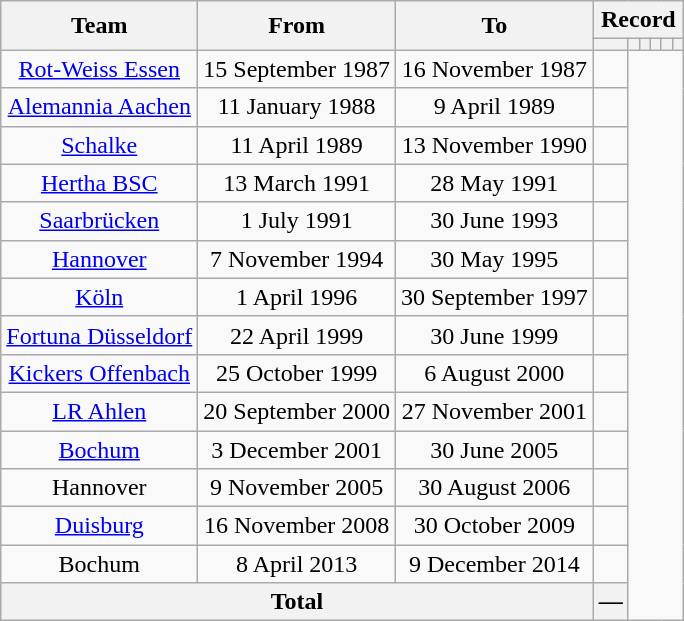<table class="wikitable" style="text-align: center">
<tr>
<th rowspan="2">Team</th>
<th rowspan="2">From</th>
<th rowspan="2">To</th>
<th colspan="6">Record</th>
</tr>
<tr>
<th></th>
<th></th>
<th></th>
<th></th>
<th></th>
<th></th>
</tr>
<tr>
<td><a href='#'>Rot-Weiss Essen</a></td>
<td>15 September 1987</td>
<td>16 November 1987<br></td>
<td></td>
</tr>
<tr>
<td><a href='#'>Alemannia Aachen</a></td>
<td>11 January 1988</td>
<td>9 April 1989<br></td>
<td></td>
</tr>
<tr>
<td><a href='#'>Schalke</a></td>
<td>11 April 1989</td>
<td>13 November 1990<br></td>
<td></td>
</tr>
<tr>
<td><a href='#'>Hertha BSC</a></td>
<td>13 March 1991</td>
<td>28 May 1991<br></td>
<td></td>
</tr>
<tr>
<td><a href='#'>Saarbrücken</a></td>
<td>1 July 1991</td>
<td>30 June 1993<br></td>
<td></td>
</tr>
<tr>
<td><a href='#'>Hannover</a></td>
<td>7 November 1994</td>
<td>30 May 1995<br></td>
<td></td>
</tr>
<tr>
<td><a href='#'>Köln</a></td>
<td>1 April 1996</td>
<td>30 September 1997<br></td>
<td></td>
</tr>
<tr>
<td><a href='#'>Fortuna Düsseldorf</a></td>
<td>22 April 1999</td>
<td>30 June 1999<br></td>
<td></td>
</tr>
<tr>
<td><a href='#'>Kickers Offenbach</a></td>
<td>25 October 1999</td>
<td>6 August 2000<br></td>
<td></td>
</tr>
<tr>
<td><a href='#'>LR Ahlen</a></td>
<td>20 September 2000</td>
<td>27 November 2001<br></td>
<td></td>
</tr>
<tr>
<td><a href='#'>Bochum</a></td>
<td>3 December 2001</td>
<td>30 June 2005<br></td>
<td></td>
</tr>
<tr>
<td>Hannover</td>
<td>9 November 2005</td>
<td>30 August 2006<br></td>
<td></td>
</tr>
<tr>
<td><a href='#'>Duisburg</a></td>
<td>16 November 2008</td>
<td>30 October 2009<br></td>
<td></td>
</tr>
<tr>
<td>Bochum</td>
<td>8 April 2013</td>
<td>9 December 2014<br></td>
<td></td>
</tr>
<tr>
<th colspan="3">Total<br></th>
<th>—</th>
</tr>
</table>
